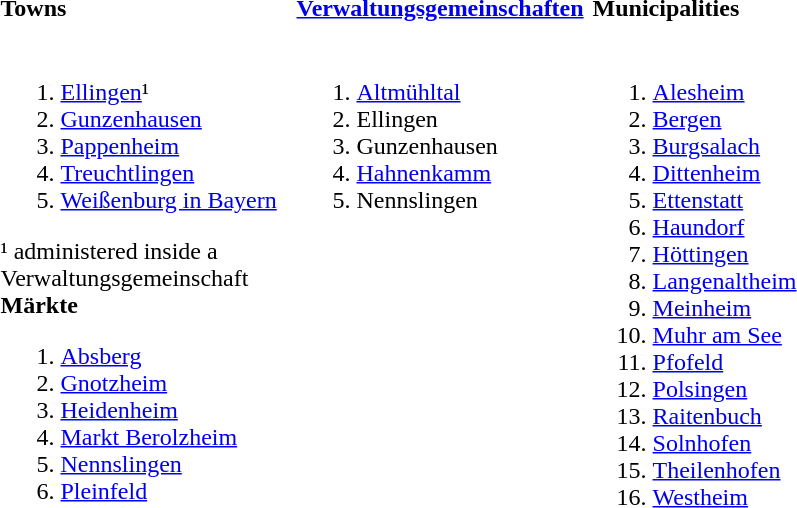<table>
<tr>
<th align=left width=33%>Towns</th>
<th align=left width=33%><a href='#'>Verwaltungsgemeinschaften</a></th>
<th align=left width=33%>Municipalities</th>
</tr>
<tr valign=top>
<td><br><ol><li><a href='#'>Ellingen</a>¹</li><li><a href='#'>Gunzenhausen</a></li><li><a href='#'>Pappenheim</a></li><li><a href='#'>Treuchtlingen</a></li><li><a href='#'>Weißenburg in Bayern</a></li></ol>¹ administered inside a<br> Verwaltungsgemeinschaft
<br>
<strong>Märkte</strong><ol><li><a href='#'>Absberg</a></li><li><a href='#'>Gnotzheim</a></li><li><a href='#'>Heidenheim</a></li><li><a href='#'>Markt Berolzheim</a></li><li><a href='#'>Nennslingen</a></li><li><a href='#'>Pleinfeld</a></li></ol></td>
<td><br><ol><li><a href='#'>Altmühltal</a></li><li>Ellingen</li><li>Gunzenhausen</li><li><a href='#'>Hahnenkamm</a></li><li>Nennslingen</li></ol></td>
<td><br><ol><li><a href='#'>Alesheim</a></li><li><a href='#'>Bergen</a></li><li><a href='#'>Burgsalach</a></li><li><a href='#'>Dittenheim</a></li><li><a href='#'>Ettenstatt</a></li><li><a href='#'>Haundorf</a></li><li><a href='#'>Höttingen</a></li><li><a href='#'>Langenaltheim</a></li><li><a href='#'>Meinheim</a></li><li><a href='#'>Muhr am See</a></li><li><a href='#'>Pfofeld</a></li><li><a href='#'>Polsingen</a></li><li><a href='#'>Raitenbuch</a></li><li><a href='#'>Solnhofen</a></li><li><a href='#'>Theilenhofen</a></li><li><a href='#'>Westheim</a></li></ol></td>
</tr>
</table>
